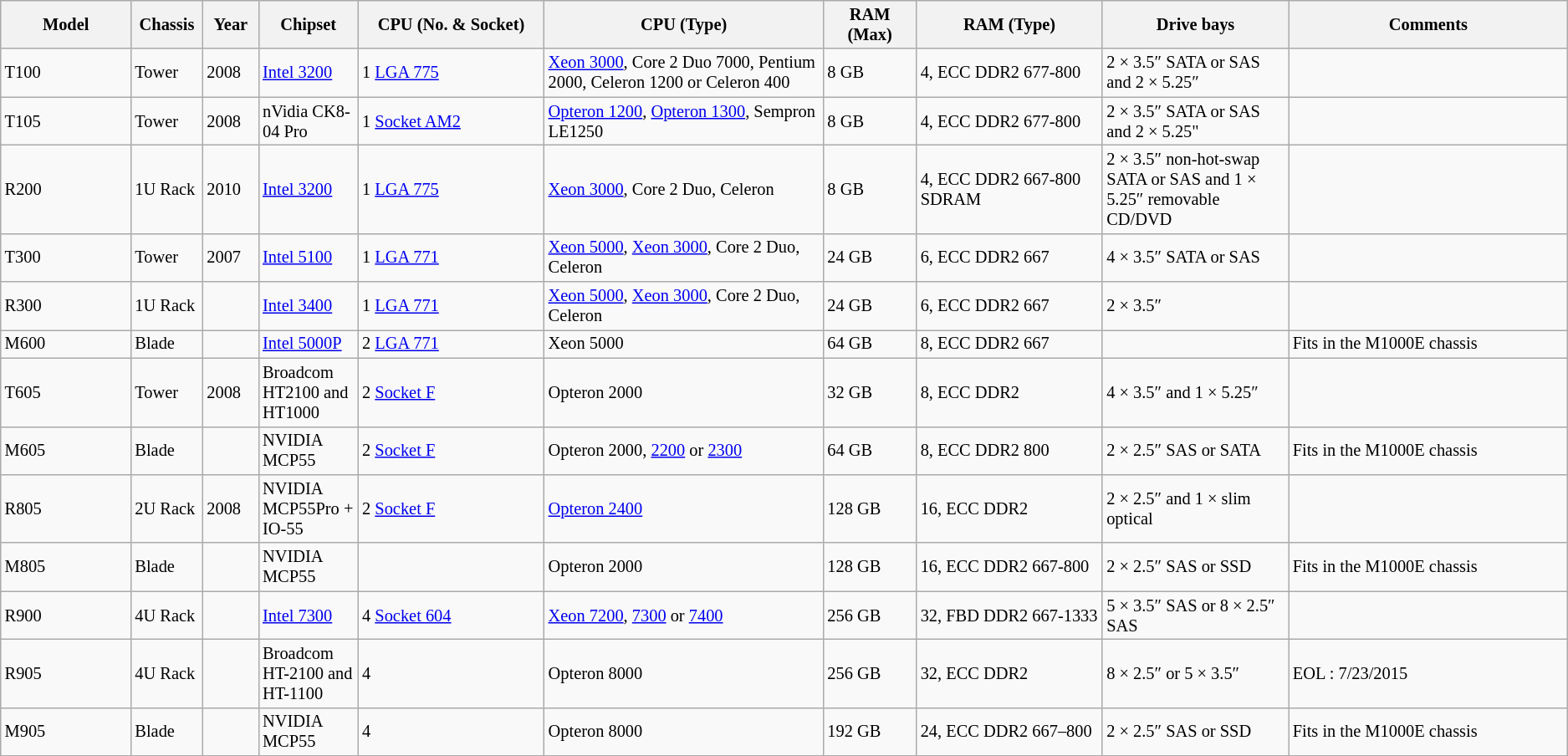<table class="wikitable collapsible" style="clear:both; font-size: 85%;">
<tr>
<th width="7%">Model</th>
<th width="3%">Chassis</th>
<th width="3%">Year</th>
<th width="5%">Chipset</th>
<th width="10%">CPU (No. & Socket)</th>
<th width="15%">CPU (Type)</th>
<th width="5%">RAM (Max)</th>
<th width="10%">RAM (Type)</th>
<th width="10%">Drive bays</th>
<th width="15%">Comments</th>
</tr>
<tr>
<td>T100</td>
<td>Tower</td>
<td>2008</td>
<td><a href='#'>Intel 3200</a></td>
<td>1 <a href='#'>LGA 775</a></td>
<td><a href='#'>Xeon 3000</a>, Core 2 Duo 7000, Pentium 2000, Celeron 1200 or Celeron 400</td>
<td>8 GB</td>
<td>4, ECC DDR2 677-800</td>
<td>2 × 3.5″ SATA or SAS and 2 × 5.25″</td>
<td></td>
</tr>
<tr>
<td>T105</td>
<td>Tower</td>
<td>2008</td>
<td>nVidia CK8-04 Pro</td>
<td>1 <a href='#'>Socket AM2</a></td>
<td><a href='#'>Opteron 1200</a>, <a href='#'>Opteron 1300</a>, Sempron LE1250</td>
<td>8 GB</td>
<td>4, ECC DDR2 677-800</td>
<td>2 × 3.5″ SATA or SAS and 2 × 5.25"</td>
<td></td>
</tr>
<tr>
<td>R200</td>
<td>1U Rack</td>
<td>2010</td>
<td><a href='#'>Intel 3200</a></td>
<td>1 <a href='#'>LGA 775</a></td>
<td><a href='#'>Xeon 3000</a>, Core 2 Duo, Celeron</td>
<td>8 GB</td>
<td>4, ECC DDR2 667-800 SDRAM</td>
<td>2 × 3.5″ non-hot-swap SATA or SAS and 1 × 5.25″ removable CD/DVD</td>
<td></td>
</tr>
<tr>
<td>T300</td>
<td>Tower</td>
<td>2007</td>
<td><a href='#'>Intel 5100</a></td>
<td>1 <a href='#'>LGA 771</a></td>
<td><a href='#'>Xeon 5000</a>, <a href='#'>Xeon 3000</a>, Core 2 Duo, Celeron</td>
<td>24 GB</td>
<td>6, ECC DDR2 667</td>
<td>4 × 3.5″ SATA or SAS</td>
<td></td>
</tr>
<tr>
<td>R300</td>
<td>1U Rack</td>
<td></td>
<td><a href='#'>Intel 3400</a></td>
<td>1 <a href='#'>LGA 771</a></td>
<td><a href='#'>Xeon 5000</a>, <a href='#'>Xeon 3000</a>, Core 2 Duo, Celeron</td>
<td>24 GB</td>
<td>6, ECC DDR2 667</td>
<td>2 × 3.5″</td>
<td></td>
</tr>
<tr>
<td>M600</td>
<td>Blade</td>
<td></td>
<td><a href='#'>Intel 5000P</a></td>
<td>2 <a href='#'>LGA 771</a></td>
<td>Xeon 5000</td>
<td>64 GB</td>
<td>8, ECC DDR2 667</td>
<td></td>
<td>Fits in the M1000E chassis</td>
</tr>
<tr>
<td>T605</td>
<td>Tower</td>
<td>2008</td>
<td>Broadcom HT2100 and HT1000</td>
<td>2 <a href='#'>Socket F</a></td>
<td>Opteron 2000</td>
<td>32 GB</td>
<td>8, ECC DDR2</td>
<td>4 × 3.5″ and 1 × 5.25″</td>
<td></td>
</tr>
<tr>
<td>M605</td>
<td>Blade</td>
<td></td>
<td>NVIDIA MCP55</td>
<td>2 <a href='#'>Socket F</a></td>
<td>Opteron 2000, <a href='#'>2200</a> or <a href='#'>2300</a></td>
<td>64 GB</td>
<td>8, ECC DDR2 800</td>
<td>2 × 2.5″ SAS or SATA</td>
<td>Fits in the M1000E chassis</td>
</tr>
<tr>
<td>R805</td>
<td>2U Rack</td>
<td>2008</td>
<td>NVIDIA MCP55Pro + IO-55</td>
<td>2 <a href='#'>Socket F</a></td>
<td><a href='#'>Opteron 2400</a></td>
<td>128 GB</td>
<td>16, ECC DDR2</td>
<td>2 × 2.5″ and 1 × slim optical</td>
<td></td>
</tr>
<tr>
<td>M805</td>
<td>Blade</td>
<td></td>
<td>NVIDIA MCP55</td>
<td></td>
<td>Opteron 2000</td>
<td>128 GB</td>
<td>16, ECC DDR2 667-800</td>
<td>2 × 2.5″ SAS or SSD</td>
<td>Fits in the M1000E chassis</td>
</tr>
<tr>
<td>R900</td>
<td>4U Rack</td>
<td></td>
<td><a href='#'>Intel 7300</a></td>
<td>4 <a href='#'>Socket 604</a></td>
<td><a href='#'>Xeon 7200</a>, <a href='#'>7300</a> or <a href='#'>7400</a></td>
<td>256 GB</td>
<td>32, FBD DDR2 667-1333</td>
<td>5 × 3.5″ SAS or 8 × 2.5″ SAS</td>
<td></td>
</tr>
<tr>
<td>R905</td>
<td>4U Rack</td>
<td></td>
<td>Broadcom HT-2100 and HT-1100</td>
<td>4</td>
<td>Opteron 8000</td>
<td>256 GB</td>
<td>32, ECC DDR2</td>
<td>8 × 2.5″ or 5 × 3.5″</td>
<td>EOL : 7/23/2015</td>
</tr>
<tr>
<td>M905</td>
<td>Blade</td>
<td></td>
<td>NVIDIA MCP55</td>
<td>4</td>
<td>Opteron 8000</td>
<td>192 GB</td>
<td>24, ECC DDR2 667–800</td>
<td>2 × 2.5″ SAS or SSD</td>
<td>Fits in the M1000E chassis</td>
</tr>
</table>
